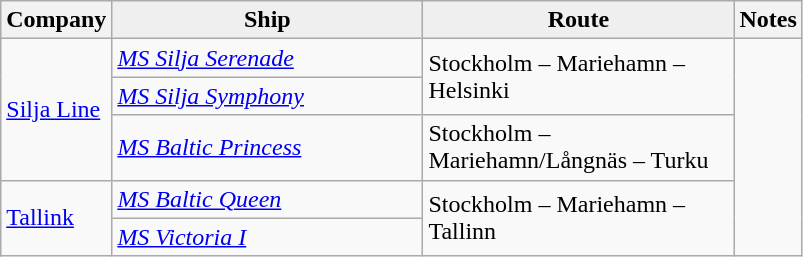<table class="wikitable">
<tr>
<th>Company</th>
<th style="background: #efefef; border-bottom: 1px;width:200px;">Ship</th>
<th style="background: #efefef; border-bottom: 1px;width:200px;">Route</th>
<th>Notes</th>
</tr>
<tr>
<td rowspan="3"> <a href='#'>Silja Line</a></td>
<td rowspan="1"><em><a href='#'>MS Silja Serenade</a></em></td>
<td rowspan="2">Stockholm – Mariehamn – Helsinki</td>
</tr>
<tr>
<td rowspan="1"><em><a href='#'>MS Silja Symphony</a></em></td>
</tr>
<tr>
<td rowspan="1"><em><a href='#'>MS Baltic Princess</a></em></td>
<td rowspan="1">Stockholm – Mariehamn/Långnäs – Turku</td>
</tr>
<tr>
<td rowspan="2"> <a href='#'>Tallink</a></td>
<td rowspan="1"><em><a href='#'>MS Baltic Queen</a></em></td>
<td rowspan="2">Stockholm – Mariehamn – Tallinn</td>
</tr>
<tr>
<td rowspan="1"><em><a href='#'>MS Victoria I</a></em></td>
</tr>
</table>
